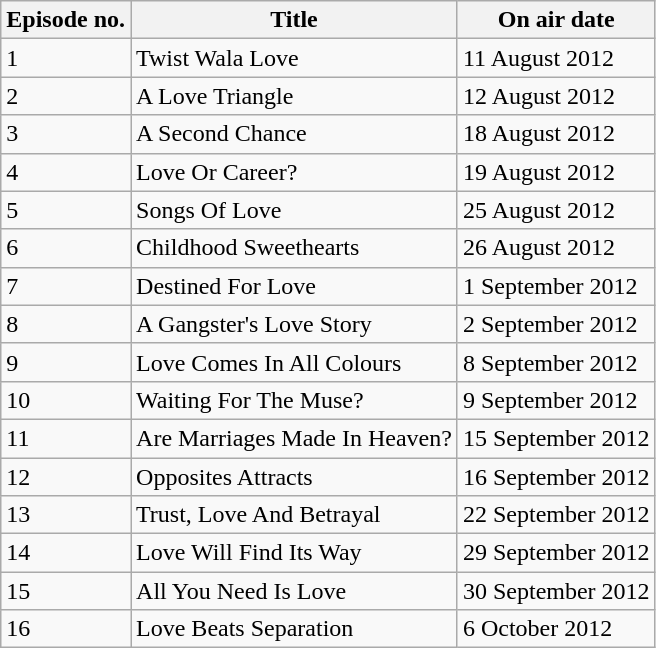<table class="wikitable">
<tr>
<th>Episode no.</th>
<th>Title</th>
<th>On air date</th>
</tr>
<tr>
<td><div> 1 </div></td>
<td>Twist Wala Love</td>
<td>11 August 2012</td>
</tr>
<tr>
<td><div> 2 </div></td>
<td>A Love Triangle</td>
<td>12 August 2012</td>
</tr>
<tr>
<td><div> 3 </div></td>
<td>A Second Chance</td>
<td>18 August 2012</td>
</tr>
<tr>
<td><div> 4 </div></td>
<td>Love Or Career?</td>
<td>19 August 2012</td>
</tr>
<tr>
<td><div> 5 </div></td>
<td>Songs Of Love</td>
<td>25 August 2012</td>
</tr>
<tr>
<td><div> 6 </div></td>
<td>Childhood Sweethearts</td>
<td>26 August 2012</td>
</tr>
<tr>
<td><div> 7 </div></td>
<td>Destined For Love</td>
<td>1 September 2012</td>
</tr>
<tr>
<td><div> 8 </div></td>
<td>A Gangster's Love Story</td>
<td>2 September 2012</td>
</tr>
<tr>
<td><div> 9 </div></td>
<td>Love Comes In All Colours</td>
<td>8 September 2012</td>
</tr>
<tr>
<td><div> 10 </div></td>
<td>Waiting For The Muse?</td>
<td>9 September 2012</td>
</tr>
<tr>
<td><div> 11 </div></td>
<td>Are Marriages Made In Heaven?</td>
<td>15 September 2012</td>
</tr>
<tr>
<td><div> 12 </div></td>
<td>Opposites Attracts</td>
<td>16 September 2012</td>
</tr>
<tr>
<td><div> 13 </div></td>
<td>Trust, Love And Betrayal</td>
<td>22 September 2012</td>
</tr>
<tr>
<td><div> 14 </div></td>
<td>Love Will Find Its Way</td>
<td>29 September 2012</td>
</tr>
<tr>
<td><div> 15 </div></td>
<td>All You Need Is Love</td>
<td>30 September 2012</td>
</tr>
<tr>
<td><div> 16 </div></td>
<td>Love Beats Separation</td>
<td>6 October 2012</td>
</tr>
</table>
